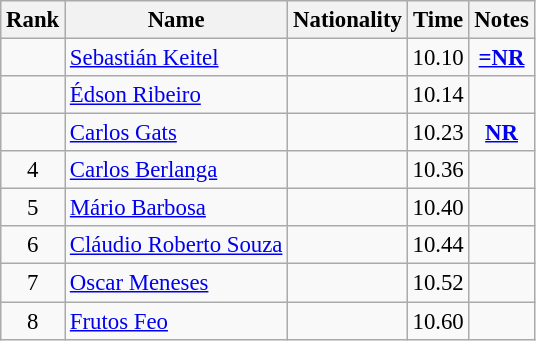<table class="wikitable sortable" style="text-align:center;font-size:95%">
<tr>
<th>Rank</th>
<th>Name</th>
<th>Nationality</th>
<th>Time</th>
<th>Notes</th>
</tr>
<tr>
<td></td>
<td align=left><a href='#'>Sebastián Keitel</a></td>
<td align=left></td>
<td>10.10</td>
<td><strong><a href='#'>=NR</a></strong></td>
</tr>
<tr>
<td></td>
<td align=left><a href='#'>Édson Ribeiro</a></td>
<td align=left></td>
<td>10.14</td>
<td></td>
</tr>
<tr>
<td></td>
<td align=left><a href='#'>Carlos Gats</a></td>
<td align=left></td>
<td>10.23</td>
<td><strong><a href='#'>NR</a></strong></td>
</tr>
<tr>
<td>4</td>
<td align=left><a href='#'>Carlos Berlanga</a></td>
<td align=left></td>
<td>10.36</td>
<td></td>
</tr>
<tr>
<td>5</td>
<td align=left><a href='#'>Mário Barbosa</a></td>
<td align=left></td>
<td>10.40</td>
<td></td>
</tr>
<tr>
<td>6</td>
<td align=left><a href='#'>Cláudio Roberto Souza</a></td>
<td align=left></td>
<td>10.44</td>
<td></td>
</tr>
<tr>
<td>7</td>
<td align=left><a href='#'>Oscar Meneses</a></td>
<td align=left></td>
<td>10.52</td>
<td></td>
</tr>
<tr>
<td>8</td>
<td align=left><a href='#'>Frutos Feo</a></td>
<td align=left></td>
<td>10.60</td>
<td></td>
</tr>
</table>
